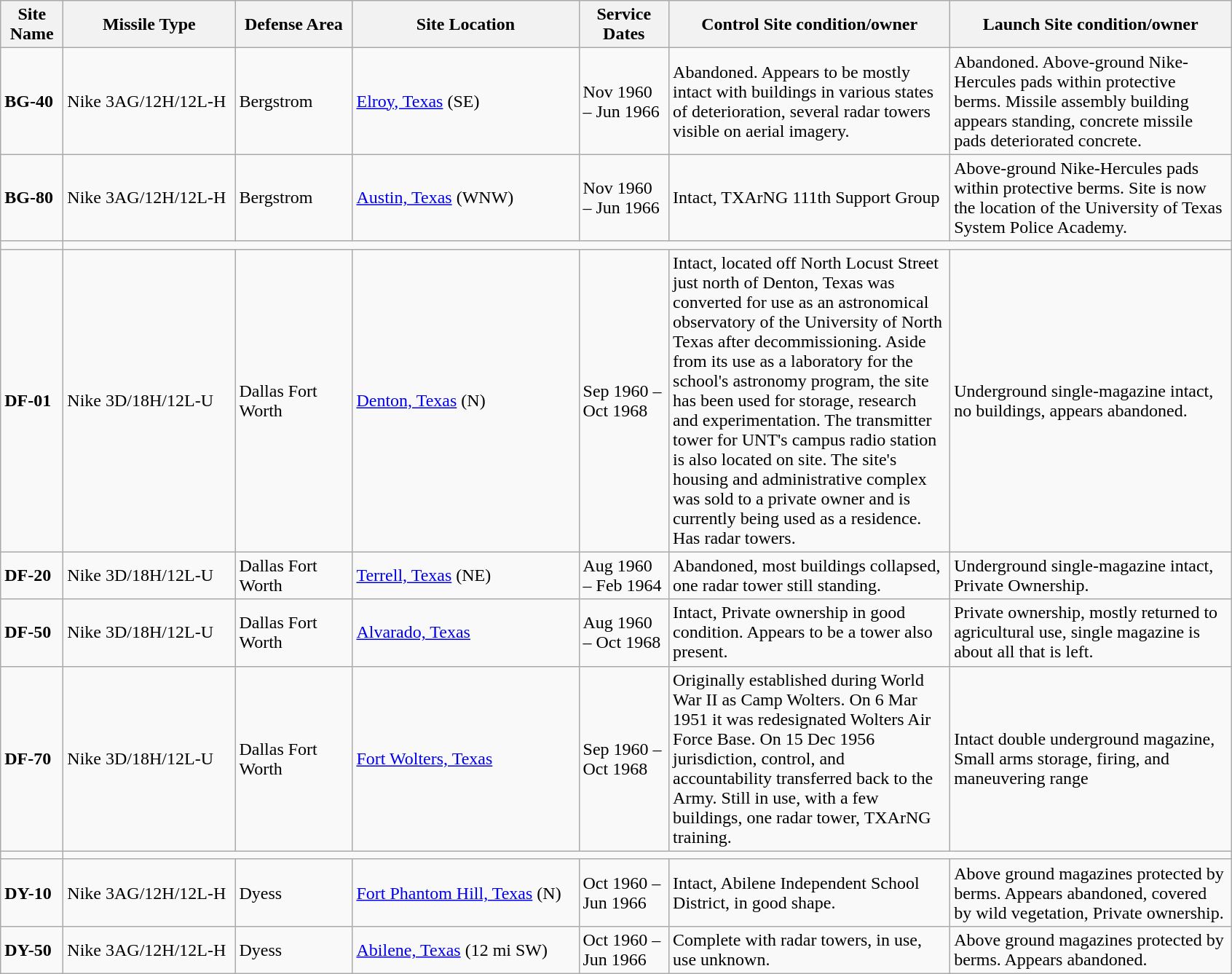<table class="wikitable sortable">
<tr>
<th scope="col" style="width:50px;">Site Name</th>
<th scope="col" style="width:150px;">Missile Type</th>
<th scope="col" style="width:100px;">Defense Area</th>
<th scope="col" style="width:200px;">Site Location</th>
<th scope="col" style="width:75px;">Service Dates</th>
<th scope="col" style="width:250px;">Control Site condition/owner</th>
<th scope="col" style="width:250px;">Launch Site condition/owner</th>
</tr>
<tr>
<td><strong>BG-40</strong></td>
<td>Nike 3AG/12H/12L-H</td>
<td>Bergstrom</td>
<td><a href='#'>Elroy, Texas</a> (SE)</td>
<td>Nov 1960 – Jun 1966</td>
<td>Abandoned. Appears to be mostly intact with buildings in various states of deterioration, several radar towers visible on aerial imagery.<br></td>
<td>Abandoned. Above-ground Nike-Hercules pads within protective berms. Missile assembly building appears standing, concrete missile pads deteriorated concrete.<br></td>
</tr>
<tr>
<td><strong>BG-80</strong></td>
<td>Nike 3AG/12H/12L-H</td>
<td>Bergstrom</td>
<td><a href='#'>Austin, Texas</a> (WNW)</td>
<td>Nov 1960 – Jun 1966</td>
<td>Intact, TXArNG 111th Support Group<br></td>
<td>Above-ground Nike-Hercules pads within protective berms. Site is now the location of the University of Texas System Police Academy. <br></td>
</tr>
<tr>
<td></td>
</tr>
<tr>
<td><strong>DF-01</strong></td>
<td>Nike 3D/18H/12L-U</td>
<td>Dallas Fort Worth</td>
<td><a href='#'>Denton, Texas</a> (N)</td>
<td>Sep 1960 – Oct 1968</td>
<td>Intact, located off North Locust Street just north of Denton, Texas was converted for use as an astronomical observatory of the University of North Texas after decommissioning. Aside from its use as a laboratory for the school's astronomy program, the site has been used for storage, research and experimentation. The transmitter tower for UNT's campus radio station is also located on site. The site's housing and administrative complex was sold to a private owner and is currently being used as a residence. Has radar towers.<br></td>
<td>Underground single-magazine intact, no buildings, appears abandoned.<br></td>
</tr>
<tr>
<td><strong>DF-20</strong></td>
<td>Nike 3D/18H/12L-U</td>
<td>Dallas Fort Worth</td>
<td><a href='#'>Terrell, Texas</a> (NE)</td>
<td>Aug 1960 – Feb 1964</td>
<td>Abandoned, most buildings collapsed, one radar tower still standing.<br></td>
<td>Underground single-magazine intact, Private Ownership.<br></td>
</tr>
<tr>
<td><strong>DF-50</strong></td>
<td>Nike 3D/18H/12L-U</td>
<td>Dallas Fort Worth</td>
<td><a href='#'>Alvarado, Texas</a></td>
<td>Aug 1960 – Oct 1968</td>
<td>Intact, Private ownership in good condition. Appears to be a tower also present.<br></td>
<td>Private ownership, mostly returned to agricultural use, single magazine is about all that is left.<br></td>
</tr>
<tr>
<td><strong>DF-70</strong></td>
<td>Nike 3D/18H/12L-U</td>
<td>Dallas Fort Worth</td>
<td><a href='#'>Fort Wolters, Texas</a></td>
<td>Sep 1960 – Oct 1968</td>
<td>Originally established during World War II as Camp Wolters. On 6 Mar 1951 it was redesignated Wolters Air Force Base. On 15 Dec 1956 jurisdiction, control, and accountability transferred back to the Army. Still in use, with a few buildings, one radar tower, TXArNG training.<br></td>
<td>Intact double underground magazine, Small arms storage, firing, and maneuvering range<br></td>
</tr>
<tr>
<td></td>
</tr>
<tr>
<td><strong>DY-10</strong></td>
<td>Nike 3AG/12H/12L-H</td>
<td>Dyess</td>
<td><a href='#'>Fort Phantom Hill, Texas</a> (N)</td>
<td>Oct 1960 – Jun 1966</td>
<td>Intact, Abilene Independent School District, in good shape.<br></td>
<td>Above ground magazines protected by berms. Appears abandoned, covered by wild vegetation, Private ownership.<br></td>
</tr>
<tr>
<td><strong>DY-50</strong></td>
<td>Nike 3AG/12H/12L-H</td>
<td>Dyess</td>
<td><a href='#'>Abilene, Texas</a> (12 mi SW)</td>
<td>Oct 1960 – Jun 1966</td>
<td>Complete with radar towers, in use, use unknown.<br></td>
<td>Above ground magazines protected by berms. Appears abandoned.<br></td>
</tr>
</table>
